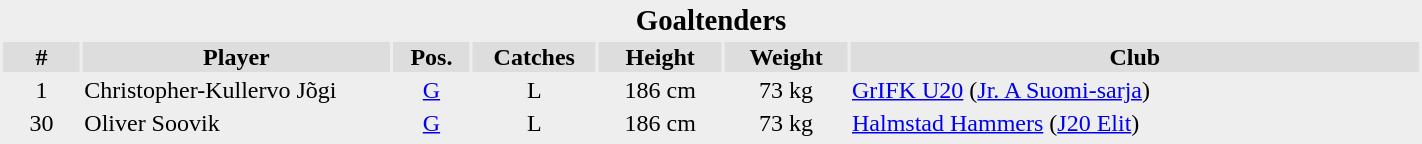<table width=75% style="text-align:center; background:#eeeeee;">
<tr>
<th colspan=8><big>Goaltenders</big></th>
</tr>
<tr bgcolor="#dddddd">
<th width=5%>#</th>
<th width=20%>Player</th>
<th width=5%>Pos.</th>
<th width=8%>Catches</th>
<th width=8%>Height</th>
<th width=8%>Weight</th>
<th width=37%>Club</th>
</tr>
<tr>
<td>1</td>
<td style="text-align:left;">Christopher-Kullervo Jõgi</td>
<td><a href='#'>G</a></td>
<td>L</td>
<td>186 cm</td>
<td>73 kg</td>
<td style="text-align:left;"> <a href='#'>GrIFK U20</a> (<a href='#'>Jr. A Suomi-sarja</a>)</td>
</tr>
<tr>
<td>30</td>
<td style="text-align:left;">Oliver Soovik</td>
<td><a href='#'>G</a></td>
<td>L</td>
<td>186 cm</td>
<td>73 kg</td>
<td style="text-align:left;"> <a href='#'>Halmstad Hammers</a> (<a href='#'>J20 Elit</a>)</td>
</tr>
<tr>
</tr>
</table>
